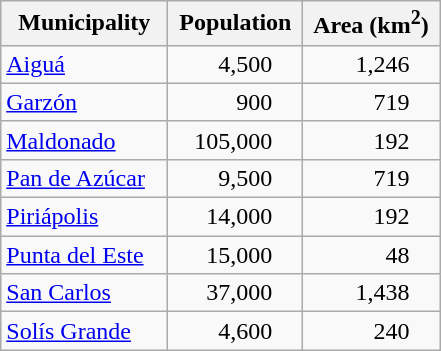<table class="wikitable">
<tr>
<th>  Municipality  </th>
<th> Population </th>
<th> Area (km<sup>2</sup>) </th>
</tr>
<tr>
<td><a href='#'>Aiguá</a></td>
<td align="right" style="padding-right:20px">4,500</td>
<td align="right" style="padding-right:20px">1,246</td>
</tr>
<tr>
<td><a href='#'>Garzón</a></td>
<td align="right" style="padding-right:20px">900</td>
<td align="right" style="padding-right:20px">719</td>
</tr>
<tr>
<td><a href='#'>Maldonado</a></td>
<td align="right" style="padding-right:20px">105,000</td>
<td align="right" style="padding-right:20px">192</td>
</tr>
<tr>
<td><a href='#'>Pan de Azúcar</a></td>
<td align="right" style="padding-right:20px">9,500</td>
<td align="right" style="padding-right:20px">719</td>
</tr>
<tr>
<td><a href='#'>Piriápolis</a></td>
<td align="right" style="padding-right:20px">14,000</td>
<td align="right" style="padding-right:20px">192</td>
</tr>
<tr>
<td><a href='#'>Punta del Este</a></td>
<td align="right" style="padding-right:20px">15,000</td>
<td align="right" style="padding-right:20px">48</td>
</tr>
<tr>
<td><a href='#'>San Carlos</a></td>
<td align="right" style="padding-right:20px">37,000</td>
<td align="right" style="padding-right:20px">1,438</td>
</tr>
<tr>
<td><a href='#'>Solís Grande</a></td>
<td align="right" style="padding-right:20px">4,600</td>
<td align="right" style="padding-right:20px">240</td>
</tr>
</table>
